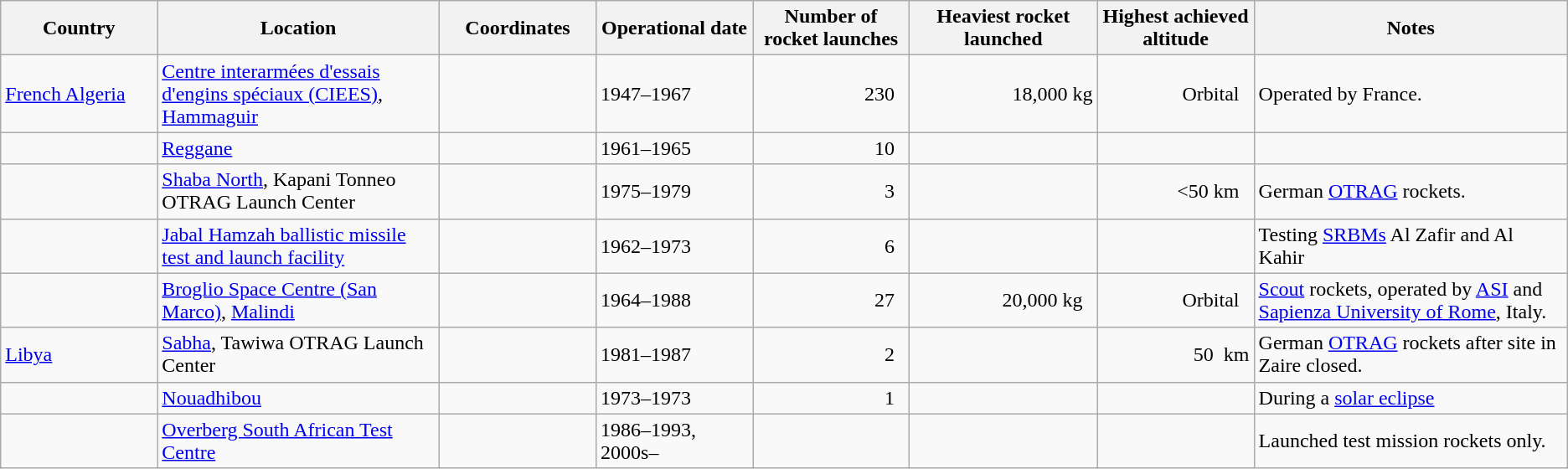<table class="wikitable sortable">
<tr>
<th width=10%>Country</th>
<th width=18%>Location</th>
<th width=10%>Coordinates</th>
<th width=10%>Operational date</th>
<th width=10%>Number of rocket launches</th>
<th width=12% data-sort-type=number>Heaviest rocket launched</th>
<th width=10%>Highest achieved altitude</th>
<th width=20%>Notes</th>
</tr>
<tr>
<td> <a href='#'>French Algeria</a></td>
<td><a href='#'>Centre interarmées d'essais d'engins spéciaux (CIEES)</a>, <a href='#'>Hammaguir</a></td>
<td></td>
<td>1947–1967</td>
<td align="right">230  </td>
<td align="right">18,000 kg</td>
<td align="right">Orbital  </td>
<td>Operated by France.</td>
</tr>
<tr>
<td></td>
<td><a href='#'>Reggane</a></td>
<td></td>
<td>1961–1965</td>
<td align="right">10  </td>
<td align="right"> </td>
<td align="right"> </td>
<td></td>
</tr>
<tr>
<td></td>
<td><a href='#'>Shaba North</a>, Kapani Tonneo OTRAG Launch Center</td>
<td></td>
<td>1975–1979</td>
<td align="right">3  </td>
<td align="right"> </td>
<td align="right"><50 km  </td>
<td>German <a href='#'>OTRAG</a> rockets.</td>
</tr>
<tr>
<td></td>
<td><a href='#'>Jabal Hamzah ballistic missile test and launch facility</a></td>
<td></td>
<td>1962–1973</td>
<td align="right">6  </td>
<td align="right"> </td>
<td align="right"> </td>
<td>Testing <a href='#'>SRBMs</a> Al Zafir and Al Kahir</td>
</tr>
<tr>
<td></td>
<td><a href='#'>Broglio Space Centre (San Marco)</a>, <a href='#'>Malindi</a></td>
<td></td>
<td>1964–1988</td>
<td align="right">27  </td>
<td align="right">20,000 kg  </td>
<td align="right">Orbital  </td>
<td><a href='#'>Scout</a> rockets, operated by <a href='#'>ASI</a> and <a href='#'>Sapienza University of Rome</a>, Italy.</td>
</tr>
<tr>
<td> <a href='#'>Libya</a></td>
<td><a href='#'>Sabha</a>, Tawiwa OTRAG Launch Center</td>
<td></td>
<td>1981–1987</td>
<td align="right">2  </td>
<td align="right"> </td>
<td align="right">50  km</td>
<td>German <a href='#'>OTRAG</a> rockets after site in Zaire closed.</td>
</tr>
<tr>
<td></td>
<td><a href='#'>Nouadhibou</a></td>
<td></td>
<td>1973–1973</td>
<td align="right">1  </td>
<td align="right"> </td>
<td align="right"> </td>
<td>During a <a href='#'>solar eclipse</a></td>
</tr>
<tr>
<td></td>
<td><a href='#'>Overberg South African Test Centre</a></td>
<td></td>
<td>1986–1993, 2000s–</td>
<td align="right"> </td>
<td align="right"> </td>
<td align="right"> </td>
<td>Launched test mission rockets only.</td>
</tr>
</table>
